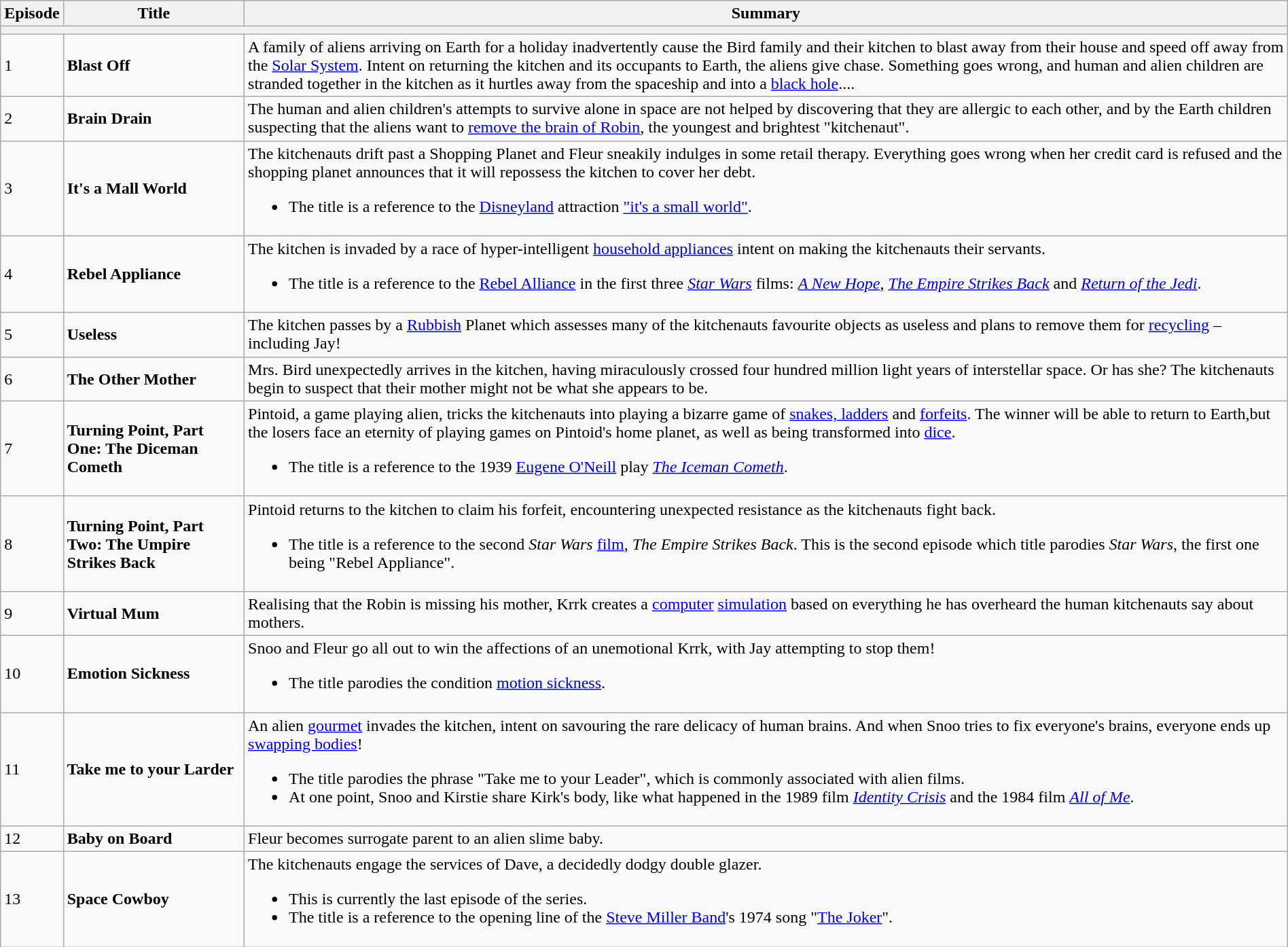<table class="wikitable" style="width:100%;">
<tr>
<th><strong>Episode</strong></th>
<th><strong>Title</strong></th>
<th><strong>Summary</strong></th>
</tr>
<tr>
<th colspan=4></th>
</tr>
<tr>
<td>1</td>
<td><strong>Blast Off</strong></td>
<td>A family of aliens arriving on Earth for a holiday inadvertently cause the Bird family and their kitchen to blast away from their house and speed off away from the <a href='#'>Solar System</a>. Intent on returning the kitchen and its occupants to Earth, the aliens give chase. Something goes wrong, and human and alien children are stranded together in the kitchen as it hurtles away from the spaceship and into a <a href='#'>black hole</a>....</td>
</tr>
<tr>
<td>2</td>
<td><strong>Brain Drain</strong></td>
<td>The human and alien children's attempts to survive alone in space are not helped by discovering that they are allergic to each other, and by the Earth children suspecting that the aliens want to <a href='#'>remove the brain of Robin</a>, the youngest and brightest "kitchenaut".</td>
</tr>
<tr>
<td>3</td>
<td><strong>It's a Mall World</strong></td>
<td>The kitchenauts drift past a Shopping Planet and Fleur sneakily indulges in some retail therapy. Everything goes wrong when her credit card is refused and the shopping planet announces that it will repossess the kitchen to cover her debt.<br><ul><li>The title is a reference to the <a href='#'>Disneyland</a> attraction <a href='#'>"it's a small world"</a>.</li></ul></td>
</tr>
<tr>
<td>4</td>
<td><strong>Rebel Appliance</strong></td>
<td>The kitchen is invaded by a race of hyper-intelligent <a href='#'>household appliances</a> intent on making the kitchenauts their servants.<br><ul><li>The title is a reference to the <a href='#'>Rebel Alliance</a> in the first three <em><a href='#'>Star Wars</a></em> films: <em><a href='#'>A New Hope</a></em>, <em><a href='#'>The Empire Strikes Back</a></em> and <em><a href='#'>Return of the Jedi</a></em>.</li></ul></td>
</tr>
<tr>
<td>5</td>
<td><strong>Useless</strong></td>
<td>The kitchen passes by a <a href='#'>Rubbish</a> Planet which assesses many of the kitchenauts favourite objects as useless and plans to remove them for <a href='#'>recycling</a> – including Jay!</td>
</tr>
<tr>
<td>6</td>
<td><strong>The Other Mother</strong></td>
<td>Mrs. Bird unexpectedly arrives in the kitchen, having miraculously crossed four hundred million light years of interstellar space. Or has she? The kitchenauts begin to suspect that their mother might not be what she appears to be.</td>
</tr>
<tr>
<td>7</td>
<td><strong>Turning Point, Part One: The Diceman Cometh</strong></td>
<td>Pintoid, a game playing alien, tricks the kitchenauts into playing a bizarre game of <a href='#'>snakes, ladders</a> and <a href='#'>forfeits</a>. The winner will be able to return to Earth,but the losers face an eternity of playing games on Pintoid's home planet, as well as being transformed into <a href='#'>dice</a>.<br><ul><li>The title is a reference to the 1939 <a href='#'>Eugene O'Neill</a> play <em><a href='#'>The Iceman Cometh</a></em>.</li></ul></td>
</tr>
<tr>
<td>8</td>
<td><strong>Turning Point, Part Two: The Umpire Strikes Back</strong></td>
<td>Pintoid returns to the kitchen to claim his forfeit, encountering unexpected resistance as the kitchenauts fight back.<br><ul><li>The title is a reference to the second <em>Star Wars</em> <a href='#'>film</a>, <em>The Empire Strikes Back</em>. This is the second episode which title parodies <em>Star Wars</em>, the first one being "Rebel Appliance".</li></ul></td>
</tr>
<tr>
<td>9</td>
<td><strong>Virtual Mum</strong></td>
<td>Realising that the Robin is missing his mother, Krrk creates a <a href='#'>computer</a> <a href='#'>simulation</a> based on everything he has overheard the human kitchenauts say about mothers.</td>
</tr>
<tr>
<td>10</td>
<td><strong>Emotion Sickness</strong></td>
<td>Snoo and Fleur go all out to win the affections of an unemotional Krrk, with Jay attempting to stop them!<br><ul><li>The title parodies the condition <a href='#'>motion sickness</a>.</li></ul></td>
</tr>
<tr>
<td>11</td>
<td><strong>Take me to your Larder</strong></td>
<td>An alien <a href='#'>gourmet</a> invades the kitchen, intent on savouring the rare delicacy of human brains. And when Snoo tries to fix everyone's brains, everyone ends up <a href='#'>swapping bodies</a>!<br><ul><li>The title parodies the phrase "Take me to your Leader", which is commonly associated with alien films.</li><li>At one point, Snoo and Kirstie share Kirk's body, like what happened in the 1989 film <em><a href='#'>Identity Crisis</a></em> and the 1984 film <em><a href='#'>All of Me</a></em>.</li></ul></td>
</tr>
<tr>
<td>12</td>
<td><strong>Baby on Board</strong></td>
<td>Fleur becomes surrogate parent to an alien slime baby.</td>
</tr>
<tr>
<td>13</td>
<td><strong>Space Cowboy</strong></td>
<td>The kitchenauts engage the services of Dave, a decidedly dodgy double glazer.<br><ul><li>This is currently the last episode of the series.</li><li>The title is a reference to the opening line of the <a href='#'>Steve Miller Band</a>'s 1974 song "<a href='#'>The Joker</a>".</li></ul></td>
</tr>
</table>
